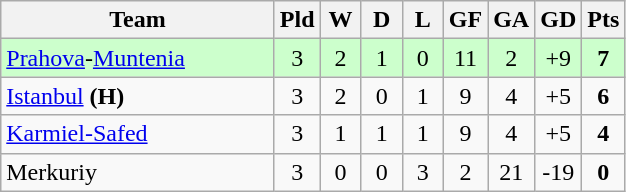<table class="wikitable" style="text-align:center;">
<tr>
<th width=175>Team</th>
<th width=20 abbr="Played">Pld</th>
<th width=20 abbr="Won">W</th>
<th width=20 abbr="Drawn">D</th>
<th width=20 abbr="Lost">L</th>
<th width=20 abbr="Goals for">GF</th>
<th width=20 abbr="Goals against">GA</th>
<th width=20 abbr="Goal difference">GD</th>
<th width=20 abbr="Points">Pts</th>
</tr>
<tr bgcolor="#ccffcc">
<td align=left> <a href='#'>Prahova</a>-<a href='#'>Muntenia</a></td>
<td>3</td>
<td>2</td>
<td>1</td>
<td>0</td>
<td>11</td>
<td>2</td>
<td>+9</td>
<td><strong>7</strong></td>
</tr>
<tr>
<td align=left> <a href='#'>Istanbul</a> <strong>(H)</strong></td>
<td>3</td>
<td>2</td>
<td>0</td>
<td>1</td>
<td>9</td>
<td>4</td>
<td>+5</td>
<td><strong>6</strong></td>
</tr>
<tr>
<td align=left> <a href='#'>Karmiel-Safed</a></td>
<td>3</td>
<td>1</td>
<td>1</td>
<td>1</td>
<td>9</td>
<td>4</td>
<td>+5</td>
<td><strong>4</strong></td>
</tr>
<tr>
<td align=left> Merkuriy</td>
<td>3</td>
<td>0</td>
<td>0</td>
<td>3</td>
<td>2</td>
<td>21</td>
<td>-19</td>
<td><strong>0</strong></td>
</tr>
</table>
